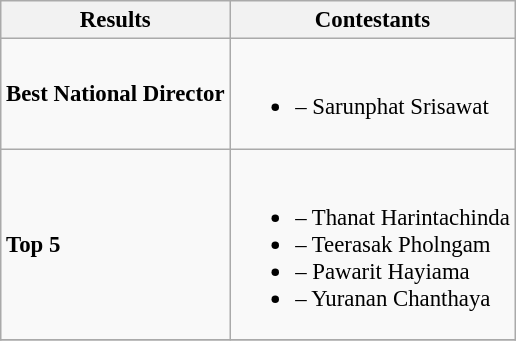<table class="wikitable" style="font-size: 95%">
<tr>
<th>Results</th>
<th>Contestants</th>
</tr>
<tr>
<td><strong>Best National Director</strong></td>
<td><br><ul><li><strong></strong> – Sarunphat Srisawat</li></ul></td>
</tr>
<tr>
<td><strong>Top 5</strong></td>
<td><br><ul><li><strong></strong> – Thanat Harintachinda</li><li><strong></strong> – Teerasak Pholngam</li><li><strong></strong> – Pawarit Hayiama</li><li><strong></strong> – Yuranan Chanthaya</li></ul></td>
</tr>
<tr>
</tr>
</table>
